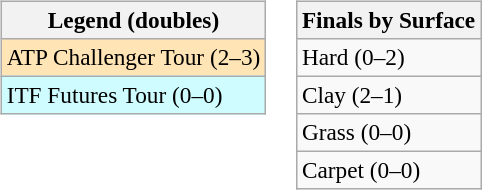<table>
<tr valign=top>
<td><br><table class=wikitable style=font-size:97%>
<tr>
<th>Legend (doubles)</th>
</tr>
<tr bgcolor=moccasin>
<td>ATP Challenger Tour (2–3)</td>
</tr>
<tr bgcolor=cffcff>
<td>ITF Futures Tour (0–0)</td>
</tr>
</table>
</td>
<td><br><table class=wikitable style=font-size:97%>
<tr>
<th>Finals by Surface</th>
</tr>
<tr>
<td>Hard (0–2)</td>
</tr>
<tr>
<td>Clay (2–1)</td>
</tr>
<tr>
<td>Grass (0–0)</td>
</tr>
<tr>
<td>Carpet (0–0)</td>
</tr>
</table>
</td>
</tr>
</table>
